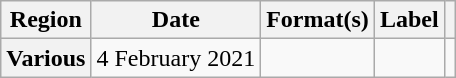<table class="wikitable plainrowheaders">
<tr>
<th scope="col">Region</th>
<th scope="col">Date</th>
<th scope="col">Format(s)</th>
<th scope="col">Label</th>
<th scope="col"></th>
</tr>
<tr>
<th scope="row">Various</th>
<td>4 February 2021</td>
<td></td>
<td></td>
<td></td>
</tr>
</table>
